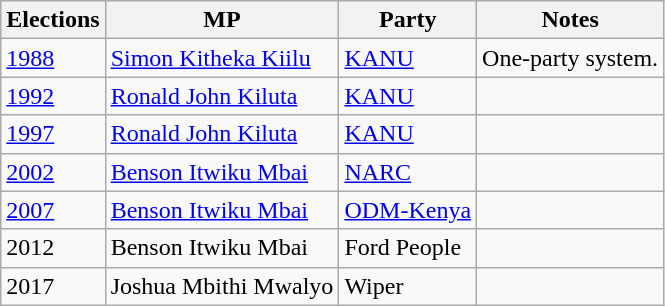<table class="wikitable">
<tr>
<th>Elections</th>
<th>MP</th>
<th>Party</th>
<th>Notes</th>
</tr>
<tr>
<td><a href='#'>1988</a></td>
<td><a href='#'>Simon Kitheka Kiilu</a></td>
<td><a href='#'>KANU</a></td>
<td>One-party system.</td>
</tr>
<tr>
<td><a href='#'>1992</a></td>
<td><a href='#'>Ronald John Kiluta</a></td>
<td><a href='#'>KANU</a></td>
<td></td>
</tr>
<tr>
<td><a href='#'>1997</a></td>
<td><a href='#'>Ronald John Kiluta</a></td>
<td><a href='#'>KANU</a></td>
<td></td>
</tr>
<tr>
<td><a href='#'>2002</a></td>
<td><a href='#'>Benson Itwiku Mbai</a></td>
<td><a href='#'>NARC</a></td>
<td></td>
</tr>
<tr>
<td><a href='#'>2007</a></td>
<td><a href='#'>Benson Itwiku Mbai</a></td>
<td><a href='#'>ODM-Kenya</a></td>
<td></td>
</tr>
<tr>
<td>2012</td>
<td>Benson Itwiku Mbai</td>
<td>Ford People</td>
<td></td>
</tr>
<tr>
<td>2017</td>
<td>Joshua Mbithi Mwalyo</td>
<td>Wiper</td>
<td></td>
</tr>
</table>
